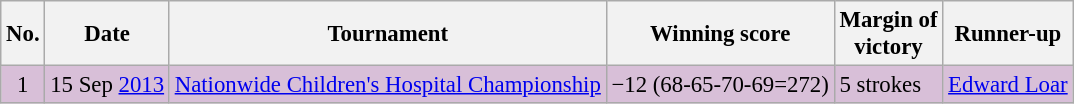<table class="wikitable" style="font-size:95%;">
<tr>
<th>No.</th>
<th>Date</th>
<th>Tournament</th>
<th>Winning score</th>
<th>Margin of<br>victory</th>
<th>Runner-up</th>
</tr>
<tr style="background:#D8BFD8;">
<td align=center>1</td>
<td align=right>15 Sep <a href='#'>2013</a></td>
<td><a href='#'>Nationwide Children's Hospital Championship</a></td>
<td>−12 (68-65-70-69=272)</td>
<td>5 strokes</td>
<td> <a href='#'>Edward Loar</a></td>
</tr>
</table>
